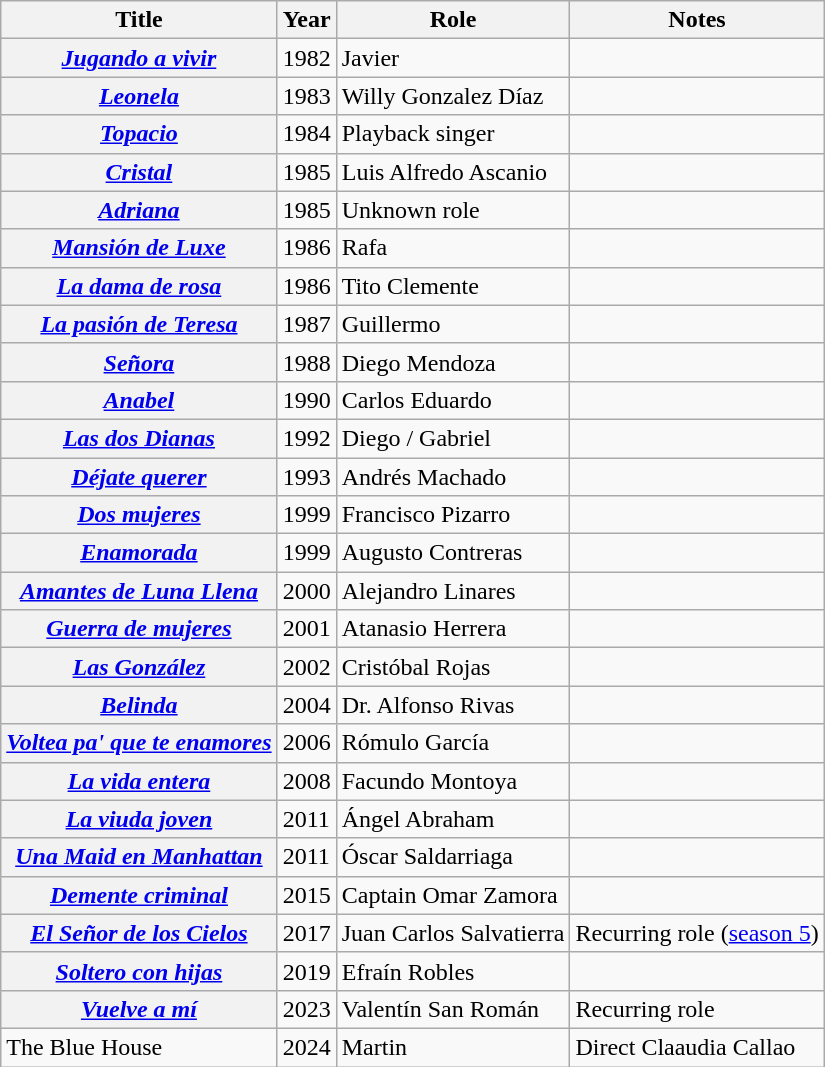<table class="wikitable plainrowheaders sortable">
<tr>
<th scope="col">Title</th>
<th scope="col">Year</th>
<th scope="col">Role</th>
<th scope="col" class="unsortable">Notes</th>
</tr>
<tr>
<th scope=row><em><a href='#'>Jugando a vivir</a></em></th>
<td>1982</td>
<td>Javier</td>
<td></td>
</tr>
<tr>
<th scope=row><em><a href='#'>Leonela</a></em></th>
<td>1983</td>
<td>Willy Gonzalez Díaz</td>
<td></td>
</tr>
<tr>
<th scope=row><em><a href='#'>Topacio</a></em></th>
<td>1984</td>
<td>Playback singer</td>
<td></td>
</tr>
<tr>
<th scope=row><em><a href='#'>Cristal</a></em></th>
<td>1985</td>
<td>Luis Alfredo Ascanio</td>
<td></td>
</tr>
<tr>
<th scope=row><em><a href='#'>Adriana</a></em></th>
<td>1985</td>
<td>Unknown role</td>
<td></td>
</tr>
<tr>
<th scope=row><em><a href='#'>Mansión de Luxe</a></em></th>
<td>1986</td>
<td>Rafa</td>
<td></td>
</tr>
<tr>
<th scope=row><em><a href='#'>La dama de rosa</a></em></th>
<td>1986</td>
<td>Tito Clemente</td>
<td></td>
</tr>
<tr>
<th scope=row><em><a href='#'>La pasión de Teresa</a></em></th>
<td>1987</td>
<td>Guillermo</td>
<td></td>
</tr>
<tr>
<th scope=row><em><a href='#'>Señora</a></em></th>
<td>1988</td>
<td>Diego Mendoza</td>
<td></td>
</tr>
<tr>
<th scope=row><em><a href='#'>Anabel</a></em></th>
<td>1990</td>
<td>Carlos Eduardo</td>
<td></td>
</tr>
<tr>
<th scope=row><em><a href='#'>Las dos Dianas</a></em></th>
<td>1992</td>
<td>Diego / Gabriel</td>
<td></td>
</tr>
<tr>
<th scope=row><em><a href='#'>Déjate querer</a></em></th>
<td>1993</td>
<td>Andrés Machado</td>
<td></td>
</tr>
<tr>
<th scope=row><em><a href='#'>Dos mujeres</a></em></th>
<td>1999</td>
<td>Francisco Pizarro</td>
<td></td>
</tr>
<tr>
<th scope=row><em><a href='#'>Enamorada</a></em></th>
<td>1999</td>
<td>Augusto Contreras</td>
<td></td>
</tr>
<tr>
<th scope=row><em><a href='#'>Amantes de Luna Llena</a></em></th>
<td>2000</td>
<td>Alejandro Linares</td>
<td></td>
</tr>
<tr>
<th scope=row><em><a href='#'>Guerra de mujeres</a></em></th>
<td>2001</td>
<td>Atanasio Herrera</td>
<td></td>
</tr>
<tr>
<th scope=row><em><a href='#'>Las González</a></em></th>
<td>2002</td>
<td>Cristóbal Rojas</td>
<td></td>
</tr>
<tr>
<th scope=row><em><a href='#'>Belinda</a></em></th>
<td>2004</td>
<td>Dr. Alfonso Rivas</td>
<td></td>
</tr>
<tr>
<th scope=row><em><a href='#'>Voltea pa' que te enamores</a></em></th>
<td>2006</td>
<td>Rómulo García</td>
<td></td>
</tr>
<tr>
<th scope=row><em><a href='#'>La vida entera</a></em></th>
<td>2008</td>
<td>Facundo Montoya</td>
<td></td>
</tr>
<tr>
<th scope=row><em><a href='#'>La viuda joven</a></em></th>
<td>2011</td>
<td>Ángel Abraham</td>
<td></td>
</tr>
<tr>
<th scope=row><em><a href='#'>Una Maid en Manhattan</a></em></th>
<td>2011</td>
<td>Óscar Saldarriaga</td>
<td></td>
</tr>
<tr>
<th scope=row><em><a href='#'>Demente criminal</a></em></th>
<td>2015</td>
<td>Captain Omar Zamora</td>
<td></td>
</tr>
<tr>
<th scope=row><em><a href='#'>El Señor de los Cielos</a></em></th>
<td>2017</td>
<td>Juan Carlos Salvatierra</td>
<td>Recurring role (<a href='#'>season 5</a>)</td>
</tr>
<tr>
<th scope=row><em><a href='#'>Soltero con hijas</a></em></th>
<td>2019</td>
<td>Efraín Robles</td>
<td></td>
</tr>
<tr>
<th scope=row><em><a href='#'>Vuelve a mí</a></em></th>
<td>2023</td>
<td>Valentín San Román</td>
<td>Recurring role</td>
</tr>
<tr>
<td>The Blue House</td>
<td>2024</td>
<td>Martin</td>
<td>Direct Claaudia Callao</td>
</tr>
</table>
